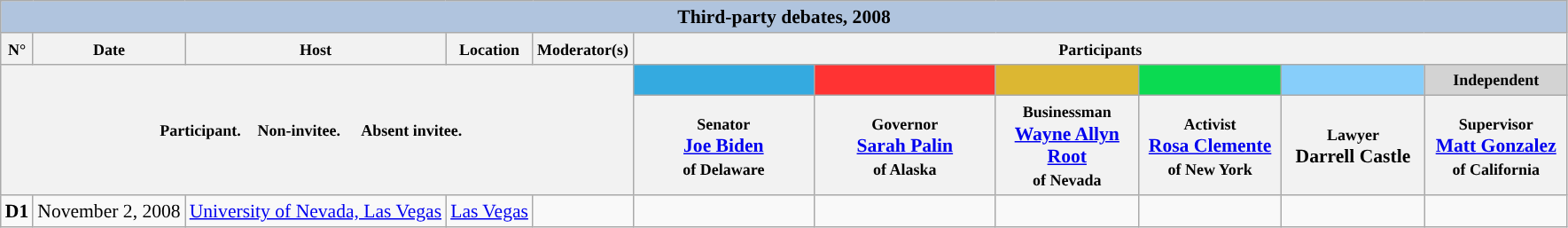<table class="wikitable" style="font-size:90%">
<tr>
<th style="background:#B0C4DE" colspan="16">Third-party debates, 2008</th>
</tr>
<tr>
<th><small>N°</small></th>
<th><small>Date</small></th>
<th><small>Host </small></th>
<th><small>Location</small></th>
<th><small>Moderator(s) </small></th>
<th scope="col" colspan="10"><small>Participants</small></th>
</tr>
<tr>
<th colspan="5" rowspan="2"> <small>Participant.  </small>   <small>Non-invitee.   </small>   <small>Absent invitee.   </small></th>
<th scope="col" style="width:9em; background:#34AAE0;"><small><a href='#'></a></small></th>
<th scope="col" style="width:9em; background:#FF3333;"><small><a href='#'></a></small></th>
<th scope="col" style="width:7em; background:#DCB732;"><small><a href='#'></a></small></th>
<th scope="col" style="width:7em; background:#0BDA51;"><small><a href='#'></a></small></th>
<th scope="col" style="width:7em; background:#87CEFA;"><small><a href='#'></a></small></th>
<th scope="col" style="width:7em; background:lightgrey"><small>Independent</small></th>
</tr>
<tr>
<th><small>Senator</small><br><a href='#'>Joe Biden</a><br><small>of Delaware</small></th>
<th><small>Governor</small><br><a href='#'>Sarah Palin</a><br><small>of Alaska</small></th>
<th><small>Businessman</small><br><a href='#'>Wayne Allyn Root</a><br><small>of Nevada</small></th>
<th><small>Activist</small><br><a href='#'>Rosa Clemente</a><br><small>of New York</small></th>
<th><small>Lawyer</small><br>Darrell Castle</th>
<th><small>Supervisor</small><br><a href='#'>Matt Gonzalez</a><br><small>of California</small></th>
</tr>
<tr>
<td style="white-space:nowrap;"><strong>D1</strong></td>
<td style="white-space:nowrap;">November 2, 2008</td>
<td style="white-space:nowrap; text-align:center;"><a href='#'>University of Nevada, Las Vegas</a></td>
<td style="white-space:nowrap; text-align:center;"><a href='#'>Las Vegas</a></td>
<td style="white-space:nowrap; text-align:center;"></td>
<td></td>
<td></td>
<td></td>
<td></td>
<td></td>
<td></td>
</tr>
</table>
